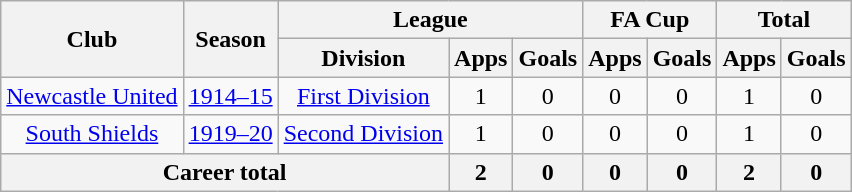<table class="wikitable" style="text-align: center;">
<tr>
<th rowspan="2">Club</th>
<th rowspan="2">Season</th>
<th colspan="3">League</th>
<th colspan="2">FA Cup</th>
<th colspan="2">Total</th>
</tr>
<tr>
<th>Division</th>
<th>Apps</th>
<th>Goals</th>
<th>Apps</th>
<th>Goals</th>
<th>Apps</th>
<th>Goals</th>
</tr>
<tr>
<td><a href='#'>Newcastle United</a></td>
<td><a href='#'>1914–15</a></td>
<td><a href='#'>First Division</a></td>
<td>1</td>
<td>0</td>
<td>0</td>
<td>0</td>
<td>1</td>
<td>0</td>
</tr>
<tr>
<td><a href='#'>South Shields</a></td>
<td><a href='#'>1919–20</a></td>
<td><a href='#'>Second Division</a></td>
<td>1</td>
<td>0</td>
<td>0</td>
<td>0</td>
<td>1</td>
<td>0</td>
</tr>
<tr>
<th colspan="3">Career total</th>
<th>2</th>
<th>0</th>
<th>0</th>
<th>0</th>
<th>2</th>
<th>0</th>
</tr>
</table>
